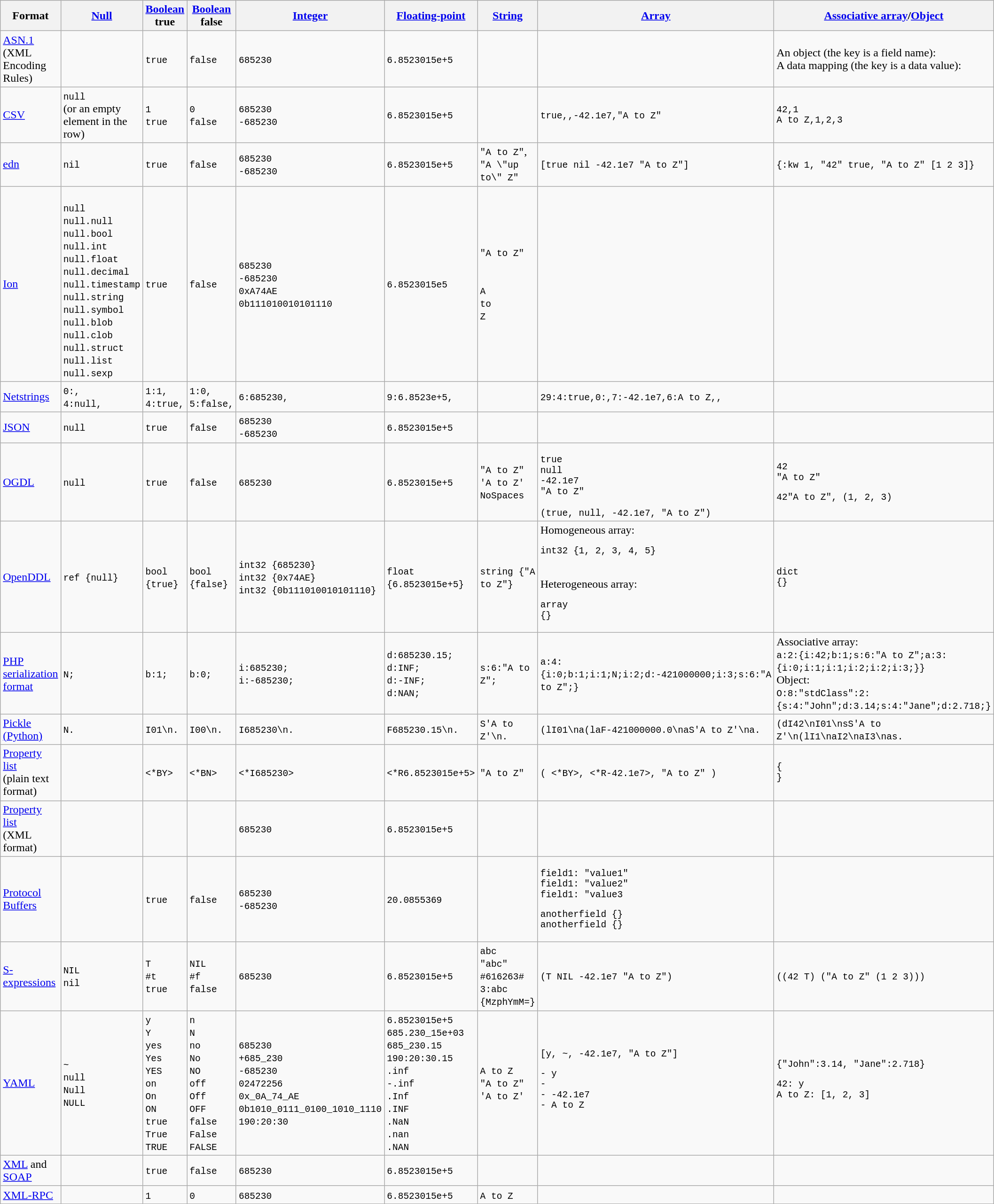<table class="wikitable sortable sort-under mw-collapsible sticky-table-head sticky-table-col1">
<tr>
<th>Format</th>
<th><a href='#'>Null</a></th>
<th><a href='#'>Boolean</a> true</th>
<th><a href='#'>Boolean</a> false</th>
<th><a href='#'>Integer</a></th>
<th><a href='#'>Floating-point</a></th>
<th><a href='#'>String</a></th>
<th><a href='#'>Array</a></th>
<th><a href='#'>Associative array</a>/<a href='#'>Object</a></th>
</tr>
<tr>
<td><a href='#'>ASN.1</a><br>(XML Encoding Rules)</td>
<td></td>
<td><code><foo>true</foo></code></td>
<td><code><foo>false</foo></code></td>
<td><code><foo>685230</foo></code></td>
<td><code><foo>6.8523015e+5</foo></code></td>
<td></td>
<td></td>
<td>An object (the key is a field name):<br>A data mapping (the key is a data value):

</td>
</tr>
<tr>
<td><a href='#'>CSV</a></td>
<td><code>null</code><br>(or an empty element in the row)</td>
<td><code>1</code><br><code>true</code></td>
<td><code>0</code><br><code>false</code></td>
<td><code>685230</code><br><code>-685230</code></td>
<td><code>6.8523015e+5</code></td>
<td><br><code></code></td>
<td><code>true,,-42.1e7,"A to Z"</code></td>
<td><pre>42,1<br>A to Z,1,2,3</pre></td>
</tr>
<tr>
<td><a href='#'>edn</a></td>
<td><code>nil</code></td>
<td><code>true</code></td>
<td><code>false</code></td>
<td><code>685230</code><br><code>-685230</code></td>
<td><code>6.8523015e+5</code></td>
<td><code>"A to Z"</code>, <code>"A \"up to\" Z"</code></td>
<td><code>[true nil -42.1e7 "A to Z"]</code></td>
<td><code>{:kw 1, "42" true, "A to Z" [1 2 3]}</code></td>
</tr>
<tr>
<td><a href='#'>Ion</a></td>
<td><br><code>null</code><br>
<code>null.null</code><br>
<code>null.bool</code><br>
<code>null.int</code><br>
<code>null.float</code><br>
<code>null.decimal</code><br>
<code>null.timestamp</code><br>
<code>null.string</code><br>
<code>null.symbol</code><br>
<code>null.blob</code><br>
<code>null.clob</code><br>
<code>null.struct</code><br>
<code>null.list</code><br>
<code>null.sexp</code></td>
<td><code>true</code></td>
<td><code>false</code></td>
<td><code>685230</code><br><code>-685230</code><br><code>0xA74AE</code><br><code>0b111010010101110</code></td>
<td><code>6.8523015e5</code></td>
<td><code>"A to Z"</code><br><br><code><br>A <br>to <br>Z<br></code></td>
<td></td>
<td></td>
</tr>
<tr>
<td><a href='#'>Netstrings</a></td>
<td><code>0:,</code><br><code>4:null,</code></td>
<td><code>1:1,</code><br><code>4:true,</code></td>
<td><code>1:0,</code><br><code>5:false,</code></td>
<td><code>6:685230,</code></td>
<td><code>9:6.8523e+5,</code></td>
<td></td>
<td><code>29:4:true,0:,7:-42.1e7,6:A to Z,,</code></td>
<td></td>
</tr>
<tr>
<td><a href='#'>JSON</a></td>
<td><code>null</code></td>
<td><code>true</code></td>
<td><code>false</code></td>
<td><code>685230</code><br><code>-685230</code></td>
<td><code>6.8523015e+5</code></td>
<td></td>
<td></td>
<td></td>
</tr>
<tr>
<td><a href='#'>OGDL</a></td>
<td><code>null</code></td>
<td><code>true</code></td>
<td><code>false</code></td>
<td><code>685230</code></td>
<td><code>6.8523015e+5</code></td>
<td><code>"A to Z"</code><br><code>'A to Z'</code><br><code>NoSpaces</code></td>
<td><pre>true<br>null
-42.1e7
"A to Z"</pre>
<code>(true, null, -42.1e7, "A to Z")</code></td>
<td><pre>42<br>"A to Z"<pre>42"A to Z", (1, 2, 3)</pre></td>
</tr>
<tr>
<td><a href='#'>OpenDDL</a></td>
<td><code>ref {null}</code></td>
<td><code>bool {true}</code></td>
<td><code>bool {false}</code></td>
<td><code>int32 {685230}</code><br><code>int32 {0x74AE}</code><br><code>int32 {0b111010010101110}</code></td>
<td><code>float {6.8523015e+5}</code></td>
<td><code>string {"A to Z"}</code></td>
<td>Homogeneous array:<br><pre>int32 {1, 2, 3, 4, 5}</pre><br>Heterogeneous array:<br><pre>array
{}</pre></td>
<td><pre>dict<br>{}</pre></td>
</tr>
<tr>
<td><a href='#'>PHP serialization format</a></td>
<td><code>N;</code></td>
<td><code>b:1;</code></td>
<td><code>b:0;</code></td>
<td><code>i:685230;</code><br><code>i:-685230;</code></td>
<td><code>d:685230.15;</code><br><code>d:INF;</code><br><code>d:-INF;</code><br><code>d:NAN;</code></td>
<td><code>s:6:"A to Z";</code></td>
<td><code>a:4:{i:0;b:1;i:1;N;i:2;d:-421000000;i:3;s:6:"A to Z";}</code></td>
<td>Associative array:<br><code>a:2:{i:42;b:1;s:6:"A to Z";a:3:{i:0;i:1;i:1;i:2;i:2;i:3;}}</code><br>Object:<br><code>O:8:"stdClass":2:{s:4:"John";d:3.14;s:4:"Jane";d:2.718;}</code></td>
</tr>
<tr>
<td><a href='#'>Pickle (Python)</a></td>
<td><code>N.</code></td>
<td><code>I01\n.</code></td>
<td><code>I00\n.</code></td>
<td><code>I685230\n.</code></td>
<td><code>F685230.15\n.</code></td>
<td><code>S'A to Z'\n.</code></td>
<td><code>(lI01\na(laF-421000000.0\naS'A to Z'\na.</code></td>
<td><code>(dI42\nI01\nsS'A to Z'\n(lI1\naI2\naI3\nas.</code></td>
</tr>
<tr>
<td><a href='#'>Property list</a><br>(plain text format)</td>
<td></td>
<td><code><*BY></code></td>
<td><code><*BN></code></td>
<td><code><*I685230></code></td>
<td><code><*R6.8523015e+5></code></td>
<td><code>"A to Z"</code></td>
<td><code>( <*BY>, <*R-42.1e7>, "A to Z" )</code></td>
<td><pre>{<br>}</pre></td>
</tr>
<tr>
<td><a href='#'>Property list</a><br>(XML format)</td>
<td></td>
<td><code><true /></code></td>
<td><code><false /></code></td>
<td><code><integer>685230</integer></code></td>
<td><code><real>6.8523015e+5</real></code></td>
<td></td>
<td></td>
<td></td>
</tr>
<tr>
<td><a href='#'>Protocol Buffers</a></td>
<td></td>
<td><code>true</code></td>
<td><code>false</code></td>
<td><code>685230</code><br><code>-685230</code></td>
<td><code>20.0855369</code></td>
<td><code><br><br></code></td>
<td><pre>field1: "value1"<br>field1: "value2"
field1: "value3
</pre>
<pre>anotherfield {}
anotherfield {}
</pre></td>
<td></td>
</tr>
<tr>
<td><a href='#'>S-expressions</a></td>
<td><code>NIL</code><br><code>nil</code></td>
<td><code>T</code><br><code>#t</code><br><code>true</code></td>
<td><code>NIL</code><br><code>#f</code><br><code>false</code></td>
<td><code>685230</code></td>
<td><code>6.8523015e+5</code></td>
<td><code>abc</code><br><code>"abc"</code><br><code>#616263#</code><br><code>3:abc</code><br><code>{MzphYmM=}</code><br><code></code></td>
<td><code>(T NIL -42.1e7 "A to Z")</code></td>
<td><code>((42 T) ("A to Z" (1 2 3)))</code></td>
</tr>
<tr>
<td><a href='#'>YAML</a></td>
<td><code>~</code><br><code>null</code><br><code>Null</code><br><code>NULL</code></td>
<td><code>y</code><br><code>Y</code><br><code>yes</code><br><code>Yes</code><br><code>YES</code><br><code>on</code><br><code>On</code><br><code>ON</code><br><code>true</code><br><code>True</code><br><code>TRUE</code></td>
<td><code>n</code><br><code>N</code><br><code>no</code><br><code>No</code><br><code>NO</code><br><code>off</code><br><code>Off</code><br><code>OFF</code><br><code>false</code><br><code>False</code><br><code>FALSE</code></td>
<td><code>685230</code><br><code>+685_230</code><br><code>-685230</code><br><code>02472256</code><br><code>0x_0A_74_AE</code><br><code>0b1010_0111_0100_1010_1110</code><br><code>190:20:30</code></td>
<td><code>6.8523015e+5</code><br><code>685.230_15e+03</code><br><code>685_230.15</code><br><code>190:20:30.15</code><br><code>.inf</code><br><code>-.inf</code><br><code>.Inf</code><br><code>.INF</code><br><code>.NaN</code><br><code>.nan</code><br><code>.NAN</code></td>
<td><code>A to Z</code><br><code>"A to Z"</code><br><code>'A to Z'</code></td>
<td><code>[y, ~, -42.1e7, "A to Z"]</code><br><pre>- y
-
- -42.1e7
- A to Z</pre></td>
<td><code>{"John":3.14, "Jane":2.718}</code><br><pre>42: y
A to Z: [1, 2, 3]</pre></td>
</tr>
<tr>
<td><a href='#'>XML</a> and <a href='#'>SOAP</a></td>
<td></td>
<td><code>true</code></td>
<td><code>false</code></td>
<td><code>685230</code></td>
<td><code>6.8523015e+5</code></td>
<td></td>
<td></td>
<td></td>
</tr>
<tr>
<td><a href='#'>XML-RPC</a></td>
<td></td>
<td><code><value><boolean>1</boolean></value></code></td>
<td><code><value><boolean>0</boolean></value></code></td>
<td><code><value><int>685230</int></value></code></td>
<td><code><value><double>6.8523015e+5</double></value></code></td>
<td><code><value><string>A to Z</string></value></code></td>
<td></td>
<td></td>
</tr>
</table>
